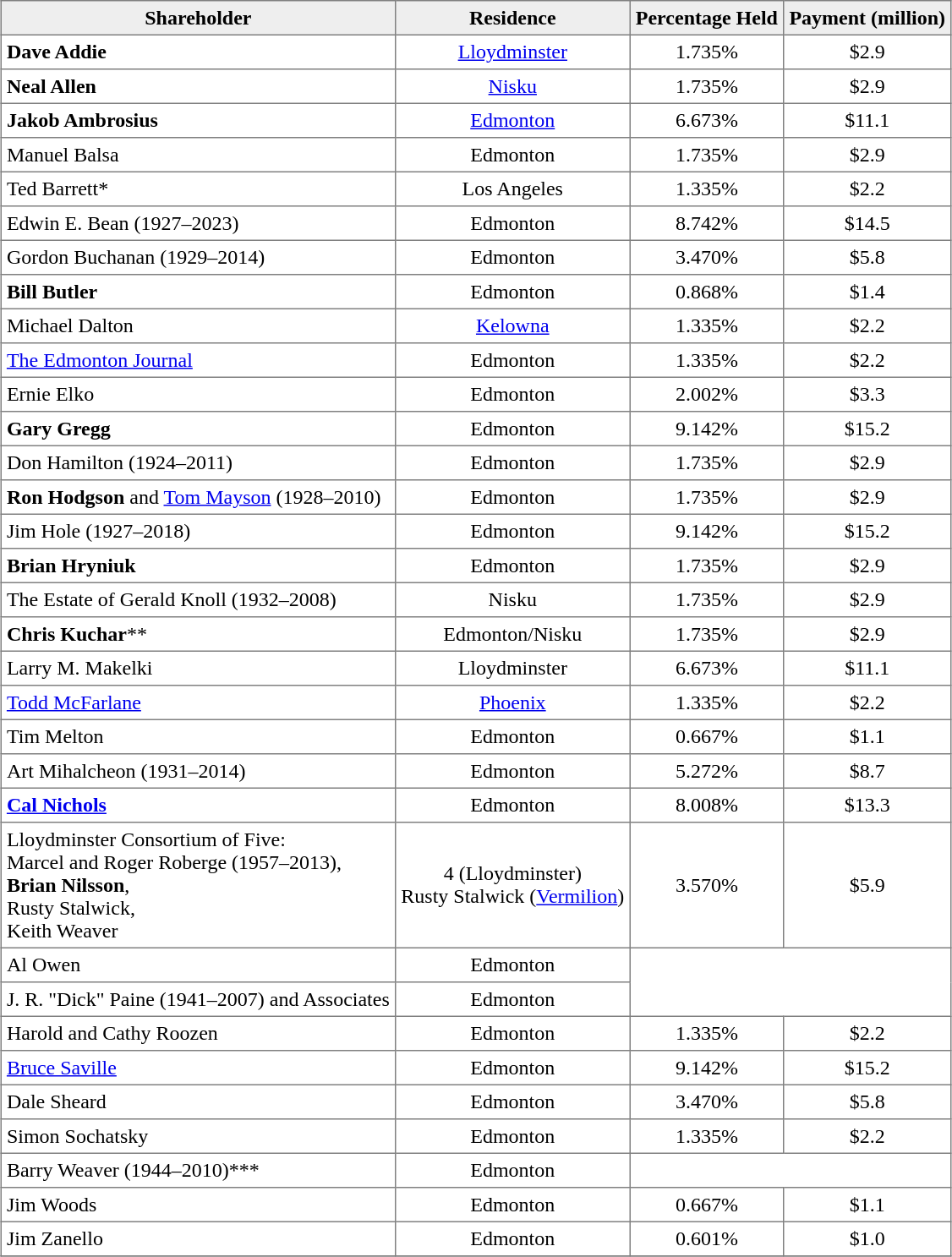<table align=center border=1 cellspacing=1 cellpadding=4 style="border-collapse:collapse; text-align:center; line-height:normal">
<tr bgcolor=#eeeeee>
<th>Shareholder</th>
<th>Residence</th>
<th>Percentage Held</th>
<th>Payment (million)</th>
</tr>
<tr>
<td align="left"><strong>Dave Addie</strong></td>
<td><a href='#'>Lloydminster</a></td>
<td>1.735%</td>
<td>$2.9</td>
</tr>
<tr>
<td align="left"><strong>Neal Allen</strong></td>
<td><a href='#'>Nisku</a></td>
<td>1.735%</td>
<td>$2.9</td>
</tr>
<tr>
<td align="left"><strong>Jakob Ambrosius</strong></td>
<td><a href='#'>Edmonton</a></td>
<td>6.673%</td>
<td>$11.1</td>
</tr>
<tr>
<td align="left">Manuel Balsa</td>
<td>Edmonton</td>
<td>1.735%</td>
<td>$2.9</td>
</tr>
<tr>
<td align="left">Ted Barrett*</td>
<td>Los Angeles</td>
<td>1.335%</td>
<td>$2.2</td>
</tr>
<tr>
<td align="left">Edwin E. Bean (1927–2023)</td>
<td>Edmonton</td>
<td>8.742%</td>
<td>$14.5</td>
</tr>
<tr>
<td align="left">Gordon Buchanan (1929–2014)</td>
<td>Edmonton</td>
<td>3.470%</td>
<td>$5.8</td>
</tr>
<tr>
<td align="left"><strong>Bill Butler</strong></td>
<td>Edmonton</td>
<td>0.868%</td>
<td>$1.4</td>
</tr>
<tr>
<td align="left">Michael Dalton</td>
<td><a href='#'>Kelowna</a></td>
<td>1.335%</td>
<td>$2.2</td>
</tr>
<tr>
<td align="left"><a href='#'>The Edmonton Journal</a></td>
<td>Edmonton</td>
<td>1.335%</td>
<td>$2.2</td>
</tr>
<tr>
<td align="left">Ernie Elko</td>
<td>Edmonton</td>
<td>2.002%</td>
<td>$3.3</td>
</tr>
<tr>
<td align="left"><strong>Gary Gregg</strong></td>
<td>Edmonton</td>
<td>9.142%</td>
<td>$15.2</td>
</tr>
<tr>
<td align="left">Don Hamilton (1924–2011)</td>
<td>Edmonton</td>
<td>1.735%</td>
<td>$2.9</td>
</tr>
<tr>
<td align="left"><strong>Ron Hodgson</strong> and <a href='#'>Tom Mayson</a> (1928–2010)</td>
<td>Edmonton</td>
<td>1.735%</td>
<td>$2.9</td>
</tr>
<tr>
<td align="left">Jim Hole (1927–2018)</td>
<td>Edmonton</td>
<td>9.142%</td>
<td>$15.2</td>
</tr>
<tr>
<td align="left"><strong>Brian Hryniuk</strong></td>
<td>Edmonton</td>
<td>1.735%</td>
<td>$2.9</td>
</tr>
<tr>
<td align="left">The Estate of Gerald Knoll (1932–2008)</td>
<td>Nisku</td>
<td>1.735%</td>
<td>$2.9</td>
</tr>
<tr>
<td align="left"><strong>Chris Kuchar</strong>**</td>
<td>Edmonton/Nisku</td>
<td>1.735%</td>
<td>$2.9</td>
</tr>
<tr>
<td align="left">Larry M. Makelki</td>
<td>Lloydminster</td>
<td>6.673%</td>
<td>$11.1</td>
</tr>
<tr>
<td align="left"><a href='#'>Todd McFarlane</a></td>
<td><a href='#'>Phoenix</a></td>
<td>1.335%</td>
<td>$2.2</td>
</tr>
<tr>
<td align="left">Tim Melton</td>
<td>Edmonton</td>
<td>0.667%</td>
<td>$1.1</td>
</tr>
<tr>
<td align="left">Art Mihalcheon (1931–2014)</td>
<td>Edmonton</td>
<td>5.272%</td>
<td>$8.7</td>
</tr>
<tr>
<td align="left"><strong><a href='#'>Cal Nichols</a></strong></td>
<td>Edmonton</td>
<td>8.008%</td>
<td>$13.3</td>
</tr>
<tr>
<td align="left">Lloydminster Consortium of Five:<br>Marcel and Roger Roberge (1957–2013), <br> <strong>Brian Nilsson</strong>, <br> Rusty Stalwick, <br> Keith Weaver</td>
<td>4 (Lloydminster)<br>Rusty Stalwick (<a href='#'>Vermilion</a>)</td>
<td>3.570%</td>
<td>$5.9</td>
</tr>
<tr>
<td align="left">Al Owen</td>
<td>Edmonton</td>
</tr>
<tr>
<td align="left">J. R. "Dick" Paine (1941–2007) and Associates</td>
<td>Edmonton</td>
</tr>
<tr>
<td align="left">Harold and Cathy Roozen</td>
<td>Edmonton</td>
<td>1.335%</td>
<td>$2.2</td>
</tr>
<tr>
<td align="left"><a href='#'>Bruce Saville</a></td>
<td>Edmonton</td>
<td>9.142%</td>
<td>$15.2</td>
</tr>
<tr>
<td align="left">Dale Sheard</td>
<td>Edmonton</td>
<td>3.470%</td>
<td>$5.8</td>
</tr>
<tr>
<td align="left">Simon Sochatsky</td>
<td>Edmonton</td>
<td>1.335%</td>
<td>$2.2</td>
</tr>
<tr>
<td align="left">Barry Weaver (1944–2010)***</td>
<td>Edmonton</td>
</tr>
<tr>
<td align="left">Jim Woods</td>
<td>Edmonton</td>
<td>0.667%</td>
<td>$1.1</td>
</tr>
<tr>
<td align="left">Jim Zanello</td>
<td>Edmonton</td>
<td>0.601%</td>
<td>$1.0</td>
</tr>
<tr>
</tr>
</table>
